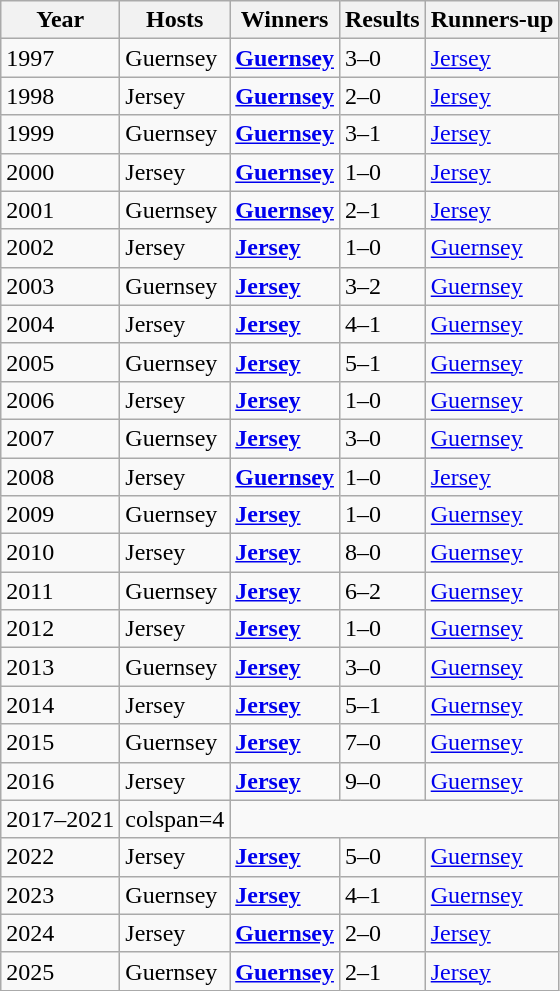<table class="wikitable">
<tr>
<th>Year</th>
<th>Hosts</th>
<th>Winners</th>
<th>Results</th>
<th>Runners-up</th>
</tr>
<tr>
<td>1997</td>
<td>Guernsey</td>
<td> <strong><a href='#'>Guernsey</a></strong></td>
<td>3–0</td>
<td> <a href='#'>Jersey</a></td>
</tr>
<tr>
<td>1998</td>
<td>Jersey</td>
<td> <strong><a href='#'>Guernsey</a></strong></td>
<td>2–0</td>
<td> <a href='#'>Jersey</a></td>
</tr>
<tr>
<td>1999</td>
<td>Guernsey</td>
<td> <strong><a href='#'>Guernsey</a></strong></td>
<td>3–1</td>
<td> <a href='#'>Jersey</a></td>
</tr>
<tr>
<td>2000</td>
<td>Jersey</td>
<td> <strong><a href='#'>Guernsey</a></strong></td>
<td>1–0</td>
<td> <a href='#'>Jersey</a></td>
</tr>
<tr>
<td>2001</td>
<td>Guernsey</td>
<td> <strong><a href='#'>Guernsey</a></strong></td>
<td>2–1</td>
<td> <a href='#'>Jersey</a></td>
</tr>
<tr>
<td>2002</td>
<td>Jersey</td>
<td> <strong><a href='#'>Jersey</a></strong></td>
<td>1–0</td>
<td> <a href='#'>Guernsey</a></td>
</tr>
<tr>
<td>2003</td>
<td>Guernsey</td>
<td> <strong><a href='#'>Jersey</a></strong></td>
<td>3–2</td>
<td> <a href='#'>Guernsey</a></td>
</tr>
<tr>
<td>2004</td>
<td>Jersey</td>
<td> <strong><a href='#'>Jersey</a></strong></td>
<td>4–1</td>
<td> <a href='#'>Guernsey</a></td>
</tr>
<tr>
<td>2005</td>
<td>Guernsey</td>
<td> <strong><a href='#'>Jersey</a></strong></td>
<td>5–1</td>
<td> <a href='#'>Guernsey</a></td>
</tr>
<tr>
<td>2006</td>
<td>Jersey</td>
<td> <strong><a href='#'>Jersey</a></strong></td>
<td>1–0</td>
<td> <a href='#'>Guernsey</a></td>
</tr>
<tr>
<td>2007</td>
<td>Guernsey</td>
<td> <strong><a href='#'>Jersey</a></strong></td>
<td>3–0</td>
<td> <a href='#'>Guernsey</a></td>
</tr>
<tr>
<td>2008</td>
<td>Jersey</td>
<td> <strong><a href='#'>Guernsey</a></strong></td>
<td>1–0</td>
<td> <a href='#'>Jersey</a></td>
</tr>
<tr>
<td>2009</td>
<td>Guernsey</td>
<td> <strong><a href='#'>Jersey</a></strong></td>
<td>1–0</td>
<td> <a href='#'>Guernsey</a></td>
</tr>
<tr>
<td>2010</td>
<td>Jersey</td>
<td> <strong><a href='#'>Jersey</a></strong></td>
<td>8–0</td>
<td> <a href='#'>Guernsey</a></td>
</tr>
<tr>
<td>2011</td>
<td>Guernsey</td>
<td> <strong><a href='#'>Jersey</a></strong></td>
<td>6–2</td>
<td> <a href='#'>Guernsey</a></td>
</tr>
<tr>
<td>2012</td>
<td>Jersey</td>
<td> <strong><a href='#'>Jersey</a></strong></td>
<td>1–0</td>
<td> <a href='#'>Guernsey</a></td>
</tr>
<tr>
<td>2013</td>
<td>Guernsey</td>
<td> <strong><a href='#'>Jersey</a></strong></td>
<td>3–0</td>
<td> <a href='#'>Guernsey</a></td>
</tr>
<tr>
<td>2014</td>
<td>Jersey</td>
<td> <strong><a href='#'>Jersey</a></strong></td>
<td>5–1</td>
<td> <a href='#'>Guernsey</a></td>
</tr>
<tr>
<td>2015</td>
<td>Guernsey</td>
<td> <strong><a href='#'>Jersey</a></strong></td>
<td>7–0</td>
<td> <a href='#'>Guernsey</a></td>
</tr>
<tr>
<td>2016</td>
<td>Jersey</td>
<td> <strong><a href='#'>Jersey</a></strong></td>
<td>9–0</td>
<td> <a href='#'>Guernsey</a></td>
</tr>
<tr>
<td>2017–2021</td>
<td>colspan=4</td>
</tr>
<tr>
<td>2022</td>
<td>Jersey</td>
<td> <strong><a href='#'>Jersey</a></strong></td>
<td>5–0</td>
<td> <a href='#'>Guernsey</a></td>
</tr>
<tr>
<td>2023</td>
<td>Guernsey</td>
<td> <strong><a href='#'>Jersey</a></strong></td>
<td>4–1</td>
<td> <a href='#'>Guernsey</a></td>
</tr>
<tr>
<td>2024</td>
<td>Jersey</td>
<td> <strong><a href='#'>Guernsey</a></strong></td>
<td>2–0</td>
<td> <a href='#'>Jersey</a></td>
</tr>
<tr>
<td>2025</td>
<td>Guernsey</td>
<td> <strong><a href='#'>Guernsey</a></strong></td>
<td>2–1</td>
<td> <a href='#'>Jersey</a></td>
</tr>
</table>
